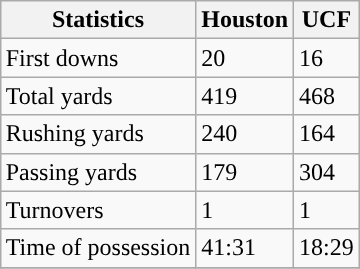<table class="wikitable" style="float: right;">
<tr>
<th>Statistics</th>
<th>Houston</th>
<th>UCF</th>
</tr>
<tr>
<td>First downs</td>
<td>20</td>
<td>16</td>
</tr>
<tr>
<td>Total yards</td>
<td>419</td>
<td>468</td>
</tr>
<tr>
<td>Rushing yards</td>
<td>240</td>
<td>164</td>
</tr>
<tr>
<td>Passing yards</td>
<td>179</td>
<td>304</td>
</tr>
<tr>
<td>Turnovers</td>
<td>1</td>
<td>1</td>
</tr>
<tr>
<td>Time of possession</td>
<td>41:31</td>
<td>18:29</td>
</tr>
<tr>
</tr>
</table>
